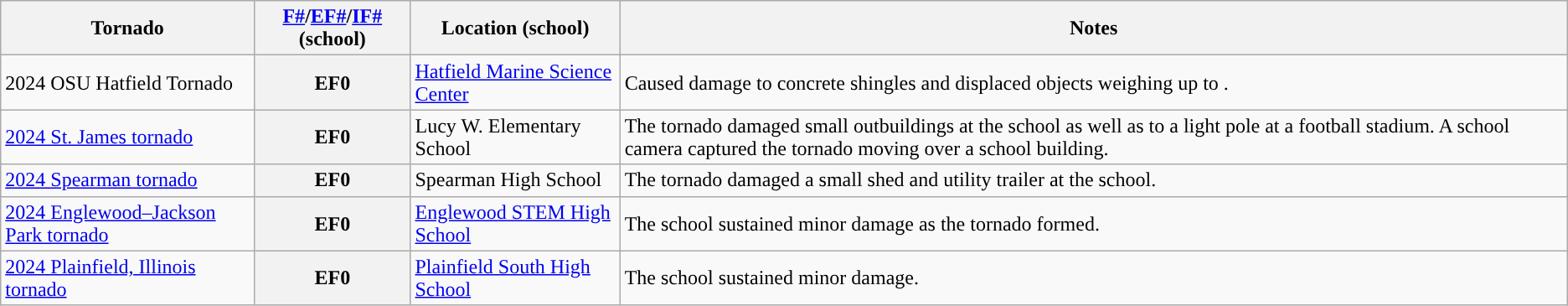<table class="wikitable">
<tr>
<th>Tornado</th>
<th><a href='#'>F#</a><strong>/</strong><a href='#'>EF#</a><strong>/</strong><a href='#'>IF#</a> (school)</th>
<th>Location (school)</th>
<th>Notes</th>
</tr>
<tr>
<td scope="row" rowspan="1">2024 OSU Hatfield Tornado</td>
<th scope="row" rowspan="1" style="background-color:#">EF0</th>
<td><a href='#'>Hatfield Marine Science Center</a></td>
<td>Caused damage to concrete shingles and displaced objects weighing up to .</td>
</tr>
<tr>
<td scope="row" rowspan="1"><a href='#'>2024 St. James tornado</a></td>
<th scope="row" rowspan="1" style="background-color:#">EF0</th>
<td>Lucy W. Elementary School</td>
<td>The tornado damaged small outbuildings at the school as well as to a light pole at a football stadium. A school camera captured the tornado moving over a school building.</td>
</tr>
<tr>
<td scope="row" rowspan="1"><a href='#'>2024 Spearman tornado</a></td>
<th scope="row" rowspan="1" style="background-color:#">EF0</th>
<td>Spearman High School</td>
<td>The tornado damaged a small shed and utility trailer at the school.</td>
</tr>
<tr>
<td scope="row" rowspan="1"><a href='#'>2024 Englewood–Jackson Park tornado</a></td>
<th scope="row" rowspan="1" style="background-color:#">EF0</th>
<td><a href='#'>Englewood STEM High School</a></td>
<td>The school sustained minor damage as the tornado formed.</td>
</tr>
<tr>
<td scope="row" rowspan="1"><a href='#'>2024 Plainfield, Illinois tornado</a></td>
<th scope="row" rowspan="1" style="background-color:#">EF0</th>
<td><a href='#'>Plainfield South High School</a></td>
<td>The school sustained minor damage.</td>
</tr>
</table>
